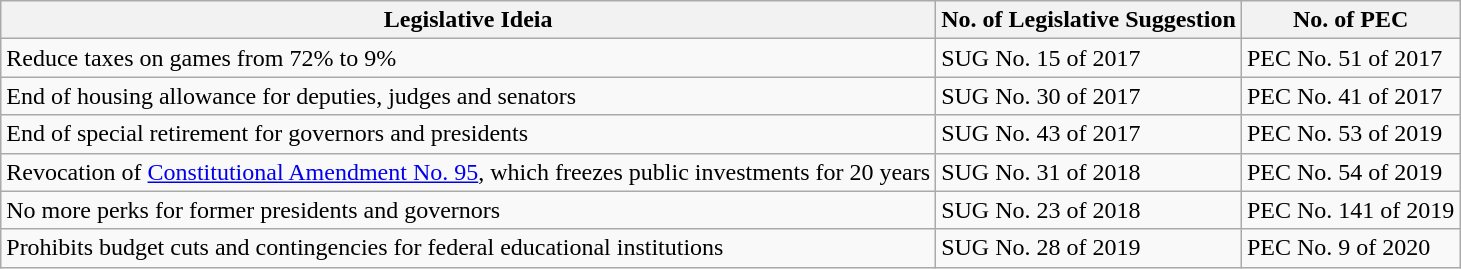<table class="wikitable">
<tr>
<th>Legislative Ideia</th>
<th>No. of Legislative Suggestion</th>
<th>No. of PEC</th>
</tr>
<tr>
<td>Reduce taxes on games from 72% to 9%</td>
<td>SUG No. 15 of 2017</td>
<td>PEC No. 51 of 2017</td>
</tr>
<tr>
<td>End of housing allowance for deputies, judges and senators</td>
<td>SUG No. 30 of 2017</td>
<td>PEC No. 41 of 2017</td>
</tr>
<tr>
<td>End of special retirement for governors and presidents</td>
<td>SUG No. 43 of 2017</td>
<td>PEC No. 53 of 2019</td>
</tr>
<tr>
<td>Revocation of <a href='#'>Constitutional Amendment No. 95</a>, which freezes public investments for 20 years</td>
<td>SUG No. 31 of 2018</td>
<td>PEC No. 54 of 2019</td>
</tr>
<tr>
<td>No more perks for former presidents and governors</td>
<td>SUG No. 23 of 2018</td>
<td>PEC No. 141 of 2019</td>
</tr>
<tr>
<td>Prohibits budget cuts and contingencies for federal educational institutions</td>
<td>SUG No. 28 of 2019</td>
<td>PEC No. 9 of 2020</td>
</tr>
</table>
